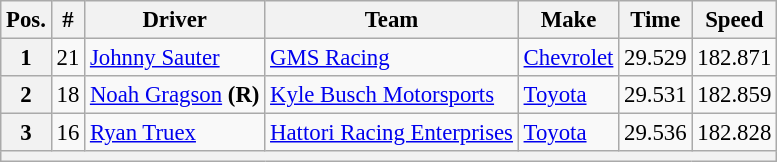<table class="wikitable" style="font-size:95%">
<tr>
<th>Pos.</th>
<th>#</th>
<th>Driver</th>
<th>Team</th>
<th>Make</th>
<th>Time</th>
<th>Speed</th>
</tr>
<tr>
<th>1</th>
<td>21</td>
<td><a href='#'>Johnny Sauter</a></td>
<td><a href='#'>GMS Racing</a></td>
<td><a href='#'>Chevrolet</a></td>
<td>29.529</td>
<td>182.871</td>
</tr>
<tr>
<th>2</th>
<td>18</td>
<td><a href='#'>Noah Gragson</a> <strong>(R)</strong></td>
<td><a href='#'>Kyle Busch Motorsports</a></td>
<td><a href='#'>Toyota</a></td>
<td>29.531</td>
<td>182.859</td>
</tr>
<tr>
<th>3</th>
<td>16</td>
<td><a href='#'>Ryan Truex</a></td>
<td><a href='#'>Hattori Racing Enterprises</a></td>
<td><a href='#'>Toyota</a></td>
<td>29.536</td>
<td>182.828</td>
</tr>
<tr>
<th colspan="7"></th>
</tr>
</table>
